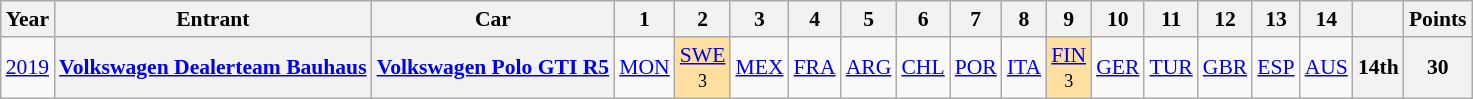<table class="wikitable" border="1" style="text-align:center; font-size:90%;">
<tr>
<th>Year</th>
<th>Entrant</th>
<th>Car</th>
<th>1</th>
<th>2</th>
<th>3</th>
<th>4</th>
<th>5</th>
<th>6</th>
<th>7</th>
<th>8</th>
<th>9</th>
<th>10</th>
<th>11</th>
<th>12</th>
<th>13</th>
<th>14</th>
<th></th>
<th>Points</th>
</tr>
<tr>
<td><a href='#'>2019</a></td>
<th><a href='#'>Volkswagen Dealerteam Bauhaus</a></th>
<th><a href='#'>Volkswagen Polo GTI R5</a></th>
<td><a href='#'>MON</a></td>
<td style="background:#FFDF9F;"><a href='#'>SWE</a><br><small>3</small></td>
<td><a href='#'>MEX</a></td>
<td><a href='#'>FRA</a></td>
<td><a href='#'>ARG</a></td>
<td><a href='#'>CHL</a></td>
<td><a href='#'>POR</a></td>
<td><a href='#'>ITA</a></td>
<td style="background:#FFDF9F;"><a href='#'>FIN</a><br><small>3</small></td>
<td><a href='#'>GER</a></td>
<td><a href='#'>TUR</a></td>
<td><a href='#'>GBR</a></td>
<td><a href='#'>ESP</a></td>
<td><a href='#'>AUS</a><br></td>
<th>14th</th>
<th>30</th>
</tr>
</table>
